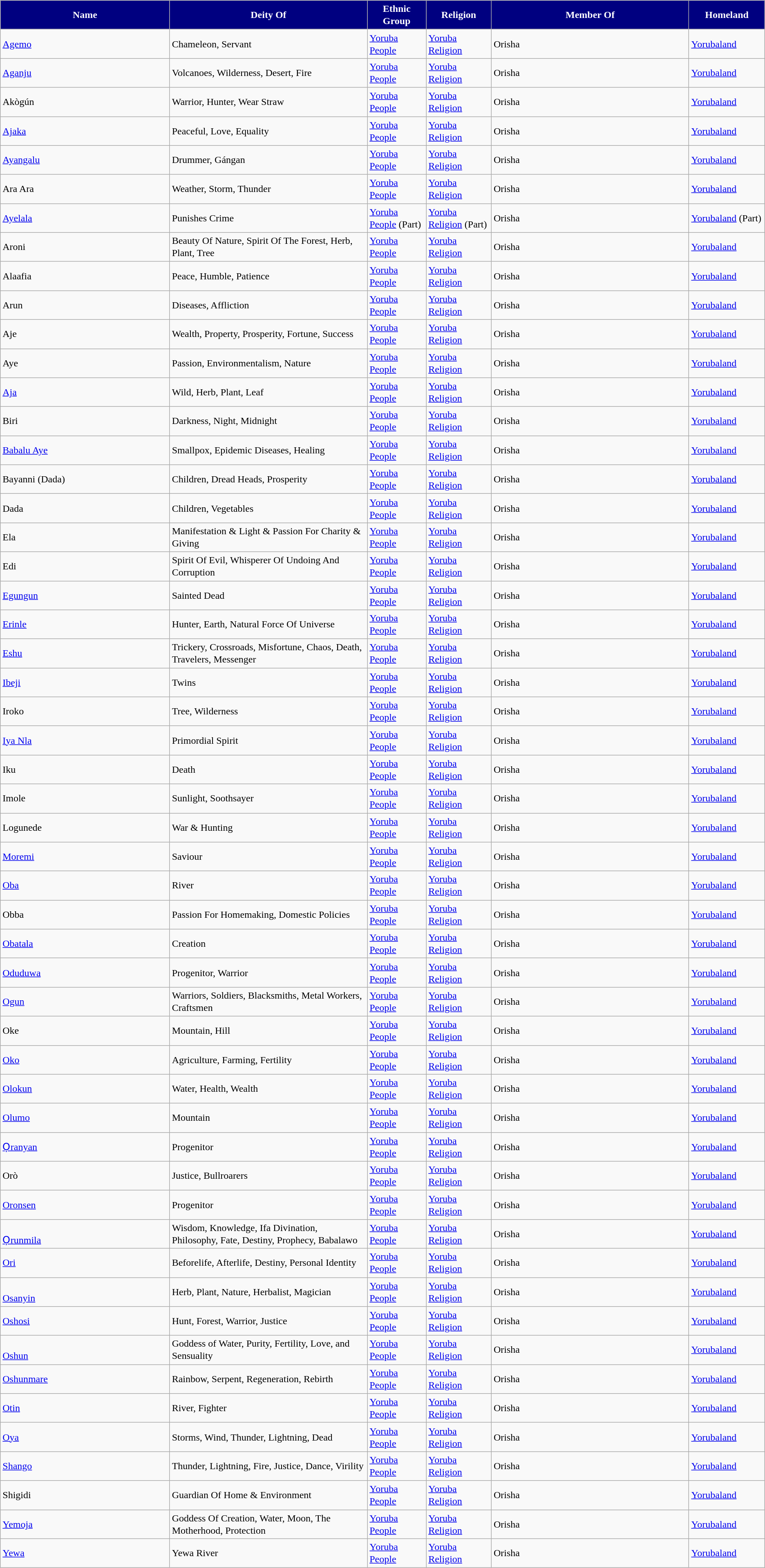<table class="wikitable" style="line-height:20px;text-align:left;">
<tr>
<th style="width:12%; color:#fff; background:navy;">Name</th>
<th style="width:14%; color:#fff; background:navy;">Deity Of</th>
<th style="width:4%; color:#fff; background:navy;">Ethnic Group</th>
<th style="width:4%; color:#fff; background:navy;">Religion</th>
<th style="width:14%; color:#fff; background:navy;">Member Of</th>
<th style="width:4%; color:#fff; background:navy;">Homeland</th>
</tr>
<tr>
<td><a href='#'>Agemo</a></td>
<td>Chameleon, Servant</td>
<td><a href='#'>Yoruba People</a></td>
<td><a href='#'>Yoruba Religion</a></td>
<td>Orisha</td>
<td><a href='#'>Yorubaland</a></td>
</tr>
<tr>
<td><a href='#'>Aganju</a></td>
<td>Volcanoes, Wilderness, Desert, Fire</td>
<td><a href='#'>Yoruba People</a></td>
<td><a href='#'>Yoruba Religion</a></td>
<td>Orisha</td>
<td><a href='#'>Yorubaland</a></td>
</tr>
<tr>
<td>Akògún</td>
<td>Warrior, Hunter, Wear Straw</td>
<td><a href='#'>Yoruba People</a></td>
<td><a href='#'>Yoruba Religion</a></td>
<td>Orisha</td>
<td><a href='#'>Yorubaland</a></td>
</tr>
<tr>
<td><a href='#'>Ajaka</a></td>
<td>Peaceful, Love, Equality</td>
<td><a href='#'>Yoruba People</a></td>
<td><a href='#'>Yoruba Religion</a></td>
<td>Orisha</td>
<td><a href='#'>Yorubaland</a></td>
</tr>
<tr>
<td><a href='#'>Ayangalu</a></td>
<td>Drummer, Gángan</td>
<td><a href='#'>Yoruba People</a></td>
<td><a href='#'>Yoruba Religion</a></td>
<td>Orisha</td>
<td><a href='#'>Yorubaland</a></td>
</tr>
<tr>
<td>Ara Ara</td>
<td>Weather, Storm, Thunder</td>
<td><a href='#'>Yoruba People</a></td>
<td><a href='#'>Yoruba Religion</a></td>
<td>Orisha</td>
<td><a href='#'>Yorubaland</a></td>
</tr>
<tr>
<td><a href='#'>Ayelala</a></td>
<td>Punishes Crime</td>
<td><a href='#'>Yoruba People</a> (Part)</td>
<td><a href='#'>Yoruba Religion</a> (Part)</td>
<td>Orisha</td>
<td><a href='#'>Yorubaland</a> (Part)</td>
</tr>
<tr>
<td>Aroni</td>
<td>Beauty Of Nature, Spirit Of The Forest, Herb, Plant, Tree</td>
<td><a href='#'>Yoruba People</a></td>
<td><a href='#'>Yoruba Religion</a></td>
<td>Orisha</td>
<td><a href='#'>Yorubaland</a></td>
</tr>
<tr>
<td>Alaafia</td>
<td>Peace, Humble, Patience</td>
<td><a href='#'>Yoruba People</a></td>
<td><a href='#'>Yoruba Religion</a></td>
<td>Orisha</td>
<td><a href='#'>Yorubaland</a></td>
</tr>
<tr>
<td>Arun</td>
<td>Diseases, Affliction</td>
<td><a href='#'>Yoruba People</a></td>
<td><a href='#'>Yoruba Religion</a></td>
<td>Orisha</td>
<td><a href='#'>Yorubaland</a></td>
</tr>
<tr>
<td>Aje</td>
<td>Wealth, Property, Prosperity, Fortune, Success</td>
<td><a href='#'>Yoruba People</a></td>
<td><a href='#'>Yoruba Religion</a></td>
<td>Orisha</td>
<td><a href='#'>Yorubaland</a></td>
</tr>
<tr>
<td>Aye</td>
<td>Passion, Environmentalism, Nature</td>
<td><a href='#'>Yoruba People</a></td>
<td><a href='#'>Yoruba Religion</a></td>
<td>Orisha</td>
<td><a href='#'>Yorubaland</a></td>
</tr>
<tr>
<td><a href='#'>Aja</a></td>
<td>Wild, Herb, Plant, Leaf</td>
<td><a href='#'>Yoruba People</a></td>
<td><a href='#'>Yoruba Religion</a></td>
<td>Orisha</td>
<td><a href='#'>Yorubaland</a></td>
</tr>
<tr>
<td>Biri</td>
<td>Darkness, Night, Midnight</td>
<td><a href='#'>Yoruba People</a></td>
<td><a href='#'>Yoruba Religion</a></td>
<td>Orisha</td>
<td><a href='#'>Yorubaland</a></td>
</tr>
<tr>
<td><a href='#'>Babalu Aye</a></td>
<td>Smallpox, Epidemic Diseases, Healing</td>
<td><a href='#'>Yoruba People</a></td>
<td><a href='#'>Yoruba Religion</a></td>
<td>Orisha</td>
<td><a href='#'>Yorubaland</a></td>
</tr>
<tr>
<td>Bayanni (Dada)</td>
<td>Children, Dread Heads, Prosperity</td>
<td><a href='#'>Yoruba People</a></td>
<td><a href='#'>Yoruba Religion</a></td>
<td>Orisha</td>
<td><a href='#'>Yorubaland</a></td>
</tr>
<tr>
<td>Dada</td>
<td>Children, Vegetables</td>
<td><a href='#'>Yoruba People</a></td>
<td><a href='#'>Yoruba Religion</a></td>
<td>Orisha</td>
<td><a href='#'>Yorubaland</a></td>
</tr>
<tr>
<td>Ela</td>
<td>Manifestation & Light & Passion For Charity & Giving</td>
<td><a href='#'>Yoruba People</a></td>
<td><a href='#'>Yoruba Religion</a></td>
<td>Orisha</td>
<td><a href='#'>Yorubaland</a></td>
</tr>
<tr>
<td>Edi</td>
<td>Spirit Of Evil, Whisperer Of Undoing And Corruption</td>
<td><a href='#'>Yoruba People</a></td>
<td><a href='#'>Yoruba Religion</a></td>
<td>Orisha</td>
<td><a href='#'>Yorubaland</a></td>
</tr>
<tr>
<td><a href='#'>Egungun</a></td>
<td>Sainted Dead</td>
<td><a href='#'>Yoruba People</a></td>
<td><a href='#'>Yoruba Religion</a></td>
<td>Orisha</td>
<td><a href='#'>Yorubaland</a></td>
</tr>
<tr>
<td><a href='#'>Erinle</a></td>
<td>Hunter, Earth, Natural Force Of Universe</td>
<td><a href='#'>Yoruba People</a></td>
<td><a href='#'>Yoruba Religion</a></td>
<td>Orisha</td>
<td><a href='#'>Yorubaland</a></td>
</tr>
<tr>
<td><a href='#'>Eshu</a></td>
<td>Trickery, Crossroads, Misfortune, Chaos, Death, Travelers, Messenger</td>
<td><a href='#'>Yoruba People</a></td>
<td><a href='#'>Yoruba Religion</a></td>
<td>Orisha</td>
<td><a href='#'>Yorubaland</a></td>
</tr>
<tr>
<td><a href='#'>Ibeji</a></td>
<td>Twins</td>
<td><a href='#'>Yoruba People</a></td>
<td><a href='#'>Yoruba Religion</a></td>
<td>Orisha</td>
<td><a href='#'>Yorubaland</a></td>
</tr>
<tr>
<td>Iroko</td>
<td>Tree, Wilderness</td>
<td><a href='#'>Yoruba People</a></td>
<td><a href='#'>Yoruba Religion</a></td>
<td>Orisha</td>
<td><a href='#'>Yorubaland</a></td>
</tr>
<tr>
<td><a href='#'>Iya Nla</a></td>
<td>Primordial Spirit</td>
<td><a href='#'>Yoruba People</a></td>
<td><a href='#'>Yoruba Religion</a></td>
<td>Orisha</td>
<td><a href='#'>Yorubaland</a></td>
</tr>
<tr>
<td>Iku</td>
<td>Death</td>
<td><a href='#'>Yoruba People</a></td>
<td><a href='#'>Yoruba Religion</a></td>
<td>Orisha</td>
<td><a href='#'>Yorubaland</a></td>
</tr>
<tr>
<td>Imole</td>
<td>Sunlight, Soothsayer</td>
<td><a href='#'>Yoruba People</a></td>
<td><a href='#'>Yoruba Religion</a></td>
<td>Orisha</td>
<td><a href='#'>Yorubaland</a></td>
</tr>
<tr>
<td>Logunede</td>
<td>War & Hunting</td>
<td><a href='#'>Yoruba People</a></td>
<td><a href='#'>Yoruba Religion</a></td>
<td>Orisha</td>
<td><a href='#'>Yorubaland</a></td>
</tr>
<tr>
<td><a href='#'>Moremi</a></td>
<td>Saviour</td>
<td><a href='#'>Yoruba People</a></td>
<td><a href='#'>Yoruba Religion</a></td>
<td>Orisha</td>
<td><a href='#'>Yorubaland</a></td>
</tr>
<tr>
<td><a href='#'>Oba</a></td>
<td>River</td>
<td><a href='#'>Yoruba People</a></td>
<td><a href='#'>Yoruba Religion</a></td>
<td>Orisha</td>
<td><a href='#'>Yorubaland</a></td>
</tr>
<tr>
<td>Obba</td>
<td>Passion For Homemaking, Domestic Policies</td>
<td><a href='#'>Yoruba People</a></td>
<td><a href='#'>Yoruba Religion</a></td>
<td>Orisha</td>
<td><a href='#'>Yorubaland</a></td>
</tr>
<tr>
<td><a href='#'>Obatala</a></td>
<td>Creation</td>
<td><a href='#'>Yoruba People</a></td>
<td><a href='#'>Yoruba Religion</a></td>
<td>Orisha</td>
<td><a href='#'>Yorubaland</a></td>
</tr>
<tr>
<td><a href='#'>Oduduwa</a></td>
<td>Progenitor, Warrior</td>
<td><a href='#'>Yoruba People</a></td>
<td><a href='#'>Yoruba Religion</a></td>
<td>Orisha</td>
<td><a href='#'>Yorubaland</a></td>
</tr>
<tr>
<td><a href='#'>Ogun</a></td>
<td>Warriors, Soldiers, Blacksmiths, Metal Workers, Craftsmen</td>
<td><a href='#'>Yoruba People</a></td>
<td><a href='#'>Yoruba Religion</a></td>
<td>Orisha</td>
<td><a href='#'>Yorubaland</a></td>
</tr>
<tr>
<td>Oke</td>
<td>Mountain, Hill</td>
<td><a href='#'>Yoruba People</a></td>
<td><a href='#'>Yoruba Religion</a></td>
<td>Orisha</td>
<td><a href='#'>Yorubaland</a></td>
</tr>
<tr>
<td><a href='#'>Oko</a></td>
<td>Agriculture, Farming, Fertility</td>
<td><a href='#'>Yoruba People</a></td>
<td><a href='#'>Yoruba Religion</a></td>
<td>Orisha</td>
<td><a href='#'>Yorubaland</a></td>
</tr>
<tr>
<td><a href='#'>Olokun</a></td>
<td>Water, Health, Wealth</td>
<td><a href='#'>Yoruba People</a></td>
<td><a href='#'>Yoruba Religion</a></td>
<td>Orisha</td>
<td><a href='#'>Yorubaland</a></td>
</tr>
<tr>
<td><a href='#'>Olumo</a></td>
<td>Mountain</td>
<td><a href='#'>Yoruba People</a></td>
<td><a href='#'>Yoruba Religion</a></td>
<td>Orisha</td>
<td><a href='#'>Yorubaland</a></td>
</tr>
<tr>
<td><a href='#'>Ọranyan</a></td>
<td>Progenitor</td>
<td><a href='#'>Yoruba People</a></td>
<td><a href='#'>Yoruba Religion</a></td>
<td>Orisha</td>
<td><a href='#'>Yorubaland</a></td>
</tr>
<tr>
<td>Orò</td>
<td>Justice, Bullroarers</td>
<td><a href='#'>Yoruba People</a></td>
<td><a href='#'>Yoruba Religion</a></td>
<td>Orisha</td>
<td><a href='#'>Yorubaland</a></td>
</tr>
<tr>
<td><a href='#'>Oronsen</a></td>
<td>Progenitor</td>
<td><a href='#'>Yoruba People</a></td>
<td><a href='#'>Yoruba Religion</a></td>
<td>Orisha</td>
<td><a href='#'>Yorubaland</a></td>
</tr>
<tr>
<td><br><a href='#'>Ọrunmila</a></td>
<td>Wisdom, Knowledge, Ifa Divination, Philosophy, Fate, Destiny, Prophecy, Babalawo</td>
<td><a href='#'>Yoruba People</a></td>
<td><a href='#'>Yoruba Religion</a></td>
<td>Orisha</td>
<td><a href='#'>Yorubaland</a></td>
</tr>
<tr>
<td><a href='#'>Ori</a></td>
<td>Beforelife, Afterlife, Destiny, Personal Identity</td>
<td><a href='#'>Yoruba People</a></td>
<td><a href='#'>Yoruba Religion</a></td>
<td>Orisha</td>
<td><a href='#'>Yorubaland</a></td>
</tr>
<tr>
<td><br><a href='#'>Osanyin</a></td>
<td>Herb, Plant, Nature, Herbalist, Magician</td>
<td><a href='#'>Yoruba People</a></td>
<td><a href='#'>Yoruba Religion</a></td>
<td>Orisha</td>
<td><a href='#'>Yorubaland</a></td>
</tr>
<tr>
<td><a href='#'>Oshosi</a></td>
<td>Hunt, Forest, Warrior, Justice</td>
<td><a href='#'>Yoruba People</a></td>
<td><a href='#'>Yoruba Religion</a></td>
<td>Orisha</td>
<td><a href='#'>Yorubaland</a></td>
</tr>
<tr>
<td><br><a href='#'>Oshun</a></td>
<td>Goddess of Water, Purity, Fertility, Love, and Sensuality</td>
<td><a href='#'>Yoruba People</a></td>
<td><a href='#'>Yoruba Religion</a></td>
<td>Orisha</td>
<td><a href='#'>Yorubaland</a></td>
</tr>
<tr>
<td><a href='#'>Oshunmare</a></td>
<td>Rainbow, Serpent, Regeneration, Rebirth</td>
<td><a href='#'>Yoruba People</a></td>
<td><a href='#'>Yoruba Religion</a></td>
<td>Orisha</td>
<td><a href='#'>Yorubaland</a></td>
</tr>
<tr>
<td><a href='#'>Otin</a></td>
<td>River, Fighter</td>
<td><a href='#'>Yoruba People</a></td>
<td><a href='#'>Yoruba Religion</a></td>
<td>Orisha</td>
<td><a href='#'>Yorubaland</a></td>
</tr>
<tr>
<td><a href='#'>Oya</a></td>
<td>Storms, Wind, Thunder, Lightning, Dead</td>
<td><a href='#'>Yoruba People</a></td>
<td><a href='#'>Yoruba Religion</a></td>
<td>Orisha</td>
<td><a href='#'>Yorubaland</a></td>
</tr>
<tr>
<td><a href='#'>Shango</a></td>
<td>Thunder, Lightning, Fire, Justice, Dance, Virility</td>
<td><a href='#'>Yoruba People</a></td>
<td><a href='#'>Yoruba Religion</a></td>
<td>Orisha</td>
<td><a href='#'>Yorubaland</a></td>
</tr>
<tr>
<td>Shigidi</td>
<td>Guardian Of Home & Environment</td>
<td><a href='#'>Yoruba People</a></td>
<td><a href='#'>Yoruba Religion</a></td>
<td>Orisha</td>
<td><a href='#'>Yorubaland</a></td>
</tr>
<tr>
<td><a href='#'>Yemoja</a></td>
<td>Goddess Of Creation, Water, Moon, The Motherhood, Protection</td>
<td><a href='#'>Yoruba People</a></td>
<td><a href='#'>Yoruba Religion</a></td>
<td>Orisha</td>
<td><a href='#'>Yorubaland</a></td>
</tr>
<tr>
<td><a href='#'>Yewa</a></td>
<td>Yewa River</td>
<td><a href='#'>Yoruba People</a></td>
<td><a href='#'>Yoruba Religion</a></td>
<td>Orisha</td>
<td><a href='#'>Yorubaland</a></td>
</tr>
</table>
